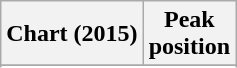<table class="wikitable plainrowheaders sortable" style="text-align:center;">
<tr>
<th scope="col">Chart (2015)</th>
<th scope="col">Peak<br>position</th>
</tr>
<tr>
</tr>
<tr>
</tr>
<tr>
</tr>
</table>
